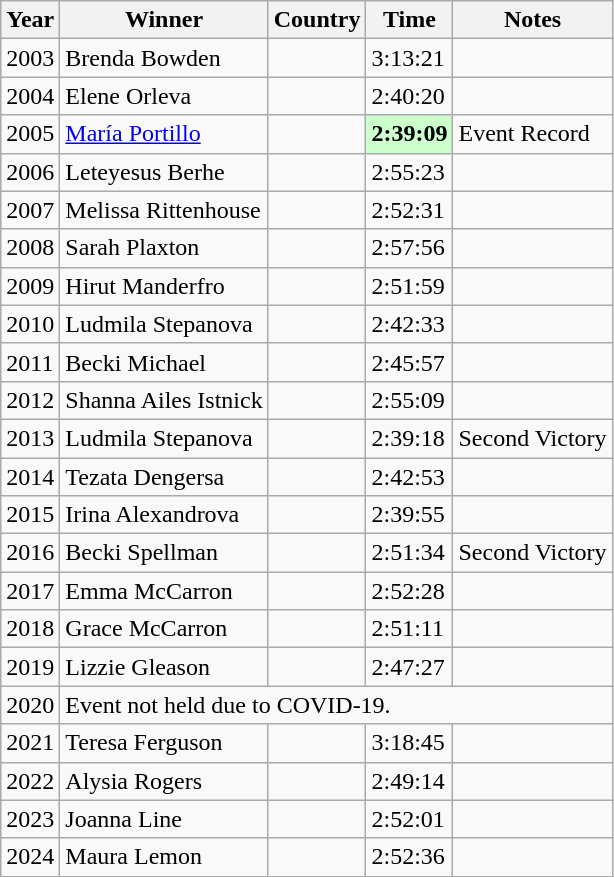<table class="wikitable sortable">
<tr>
<th>Year</th>
<th>Winner</th>
<th>Country</th>
<th>Time</th>
<th>Notes</th>
</tr>
<tr>
<td>2003</td>
<td>Brenda Bowden</td>
<td></td>
<td>3:13:21</td>
<td></td>
</tr>
<tr>
<td>2004</td>
<td>Elene Orleva</td>
<td></td>
<td>2:40:20</td>
<td></td>
</tr>
<tr>
<td>2005</td>
<td><a href='#'>María Portillo</a></td>
<td></td>
<td bgcolor="#CCFFCC"><strong>2:39:09</strong></td>
<td>Event Record</td>
</tr>
<tr>
<td>2006</td>
<td>Leteyesus Berhe</td>
<td></td>
<td>2:55:23</td>
<td></td>
</tr>
<tr>
<td>2007</td>
<td>Melissa Rittenhouse</td>
<td></td>
<td>2:52:31</td>
<td></td>
</tr>
<tr>
<td>2008</td>
<td>Sarah Plaxton</td>
<td></td>
<td>2:57:56</td>
<td></td>
</tr>
<tr>
<td>2009</td>
<td>Hirut Manderfro</td>
<td></td>
<td>2:51:59</td>
<td></td>
</tr>
<tr>
<td>2010</td>
<td>Ludmila Stepanova</td>
<td></td>
<td>2:42:33</td>
<td></td>
</tr>
<tr>
<td>2011</td>
<td>Becki Michael</td>
<td></td>
<td>2:45:57</td>
<td></td>
</tr>
<tr>
<td>2012</td>
<td>Shanna Ailes Istnick</td>
<td></td>
<td>2:55:09</td>
<td></td>
</tr>
<tr>
<td>2013</td>
<td>Ludmila Stepanova</td>
<td></td>
<td>2:39:18</td>
<td>Second Victory</td>
</tr>
<tr>
<td>2014</td>
<td>Tezata Dengersa</td>
<td></td>
<td>2:42:53</td>
<td></td>
</tr>
<tr>
<td>2015</td>
<td>Irina Alexandrova</td>
<td></td>
<td>2:39:55</td>
<td></td>
</tr>
<tr>
<td>2016</td>
<td>Becki Spellman</td>
<td></td>
<td>2:51:34</td>
<td>Second Victory</td>
</tr>
<tr>
<td>2017</td>
<td>Emma McCarron</td>
<td></td>
<td>2:52:28</td>
<td></td>
</tr>
<tr>
<td>2018</td>
<td>Grace McCarron</td>
<td></td>
<td>2:51:11</td>
<td></td>
</tr>
<tr>
<td>2019</td>
<td>Lizzie Gleason</td>
<td></td>
<td>2:47:27</td>
<td></td>
</tr>
<tr>
<td>2020</td>
<td colspan="4">Event not held due to COVID-19.</td>
</tr>
<tr>
<td>2021</td>
<td>Teresa Ferguson</td>
<td></td>
<td>3:18:45</td>
<td></td>
</tr>
<tr>
<td>2022</td>
<td>Alysia Rogers</td>
<td></td>
<td>2:49:14</td>
<td></td>
</tr>
<tr>
<td>2023</td>
<td>Joanna Line</td>
<td></td>
<td>2:52:01</td>
<td></td>
</tr>
<tr>
<td>2024</td>
<td>Maura Lemon</td>
<td></td>
<td>2:52:36</td>
<td></td>
</tr>
</table>
